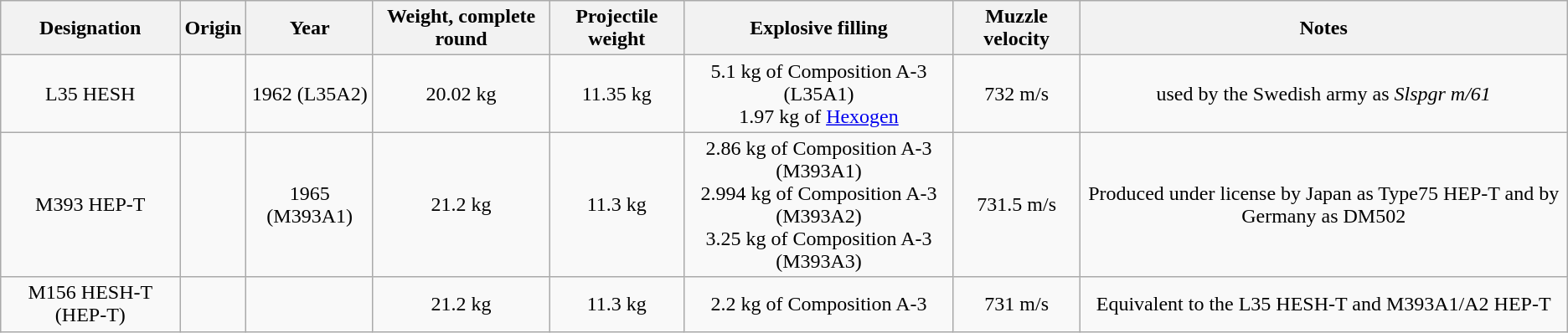<table class="wikitable sortable" style="text-align: center; height;">
<tr>
<th>Designation</th>
<th>Origin</th>
<th>Year</th>
<th>Weight, complete round</th>
<th>Projectile weight</th>
<th>Explosive filling</th>
<th>Muzzle velocity</th>
<th>Notes</th>
</tr>
<tr>
<td>L35 HESH</td>
<td></td>
<td>1962 (L35A2)</td>
<td>20.02 kg</td>
<td>11.35 kg</td>
<td>5.1 kg of Composition A-3 (L35A1)<br>1.97 kg of <a href='#'>Hexogen</a></td>
<td>732 m/s</td>
<td>used by the Swedish army as <em>Slspgr m/61</em></td>
</tr>
<tr>
<td>M393 HEP-T</td>
<td></td>
<td>1965 (M393A1)</td>
<td>21.2 kg</td>
<td>11.3 kg</td>
<td>2.86 kg of Composition A-3 (M393A1)<br>2.994 kg of Composition A-3 (M393A2)<br>3.25 kg of Composition A-3 (M393A3)</td>
<td>731.5 m/s</td>
<td>Produced under license by Japan as Type75 HEP-T and by Germany as DM502</td>
</tr>
<tr>
<td>M156 HESH-T (HEP-T)</td>
<td></td>
<td></td>
<td>21.2 kg</td>
<td>11.3 kg</td>
<td>2.2 kg of Composition A-3</td>
<td>731 m/s</td>
<td>Equivalent to the L35 HESH-T and M393A1/A2 HEP-T</td>
</tr>
</table>
